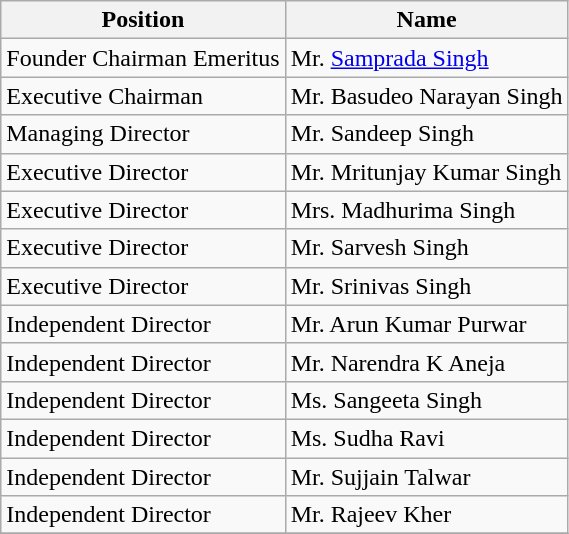<table class="wikitable">
<tr>
<th>Position</th>
<th>Name</th>
</tr>
<tr>
<td>Founder Chairman Emeritus</td>
<td>Mr. <a href='#'>Samprada Singh</a></td>
</tr>
<tr>
<td>Executive Chairman</td>
<td>Mr. Basudeo Narayan Singh</td>
</tr>
<tr>
<td>Managing Director</td>
<td>Mr. Sandeep Singh</td>
</tr>
<tr>
<td>Executive Director</td>
<td>Mr. Mritunjay Kumar Singh</td>
</tr>
<tr>
<td>Executive Director</td>
<td>Mrs. Madhurima Singh</td>
</tr>
<tr>
<td>Executive Director</td>
<td>Mr. Sarvesh Singh</td>
</tr>
<tr>
<td>Executive Director</td>
<td>Mr. Srinivas Singh</td>
</tr>
<tr>
<td>Independent Director</td>
<td>Mr. Arun Kumar Purwar</td>
</tr>
<tr>
<td>Independent Director</td>
<td>Mr. Narendra K Aneja</td>
</tr>
<tr>
<td>Independent Director</td>
<td>Ms. Sangeeta Singh</td>
</tr>
<tr>
<td>Independent Director</td>
<td>Ms. Sudha Ravi</td>
</tr>
<tr>
<td>Independent Director</td>
<td>Mr. Sujjain Talwar</td>
</tr>
<tr>
<td>Independent Director</td>
<td>Mr. Rajeev Kher</td>
</tr>
<tr>
</tr>
</table>
